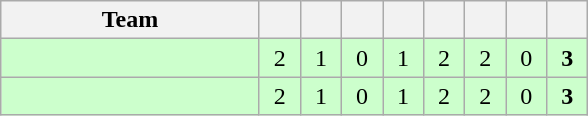<table class="wikitable" style="text-align:center;">
<tr>
<th width="165">Team</th>
<th width="20"></th>
<th width="20"></th>
<th width="20"></th>
<th width="20"></th>
<th width="20"></th>
<th width="20"></th>
<th width="20"></th>
<th width="20"></th>
</tr>
<tr align=center bgcolor="ccffcc">
<td style="text-align:left;"><strong></strong></td>
<td>2</td>
<td>1</td>
<td>0</td>
<td>1</td>
<td>2</td>
<td>2</td>
<td>0</td>
<td><strong>3</strong></td>
</tr>
<tr align=center bgcolor="ccffcc">
<td style="text-align:left;"></td>
<td>2</td>
<td>1</td>
<td>0</td>
<td>1</td>
<td>2</td>
<td>2</td>
<td>0</td>
<td><strong>3</strong></td>
</tr>
</table>
